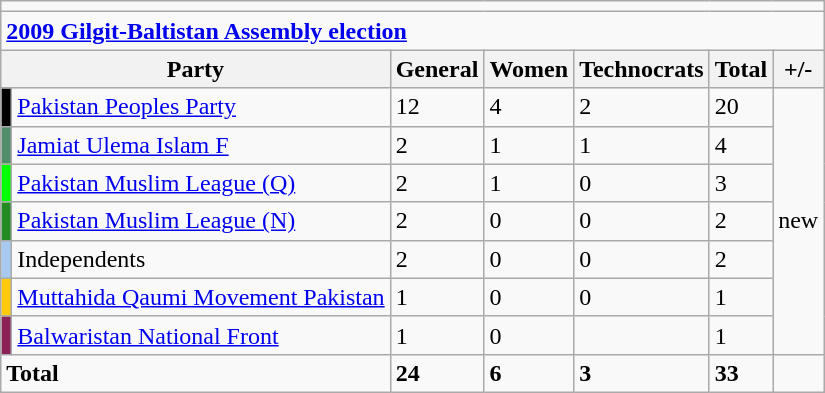<table class="wikitable">
<tr>
<td colspan="7"></td>
</tr>
<tr>
<td colspan="7"><strong><a href='#'>2009 Gilgit-Baltistan Assembly election</a></strong></td>
</tr>
<tr>
<th colspan="2">Party</th>
<th>General</th>
<th>Women</th>
<th>Technocrats</th>
<th>Total</th>
<th>+/-</th>
</tr>
<tr>
<td style="color:inherit;background:#000000"></td>
<td><a href='#'>Pakistan Peoples Party</a></td>
<td>12</td>
<td>4</td>
<td>2</td>
<td>20</td>
<td rowspan="7">new</td>
</tr>
<tr>
<td style="color:inherit;background:#528d6b"></td>
<td><a href='#'>Jamiat Ulema Islam F</a></td>
<td>2</td>
<td>1</td>
<td>1</td>
<td>4</td>
</tr>
<tr>
<td style="color:inherit;background:#00ff00"></td>
<td><a href='#'>Pakistan Muslim League (Q)</a></td>
<td>2</td>
<td>1</td>
<td>0</td>
<td>3</td>
</tr>
<tr>
<td style="color:inherit;background:#228b22"></td>
<td><a href='#'>Pakistan Muslim League (N)</a></td>
<td>2</td>
<td>0</td>
<td>0</td>
<td>2</td>
</tr>
<tr>
<td style="color:inherit;background:#a6caf0"></td>
<td>Independents</td>
<td>2</td>
<td>0</td>
<td>0</td>
<td>2</td>
</tr>
<tr>
<td style="color:inherit;background:#ffc90e"></td>
<td><a href='#'>Muttahida Qaumi Movement Pakistan</a></td>
<td>1</td>
<td>0</td>
<td>0</td>
<td>1</td>
</tr>
<tr>
<td style="color:inherit;background:#8b2257"></td>
<td><a href='#'>Balwaristan National Front</a></td>
<td>1</td>
<td>0</td>
<td></td>
<td>1</td>
</tr>
<tr>
<td colspan="2"><strong>Total</strong></td>
<td><strong>24</strong></td>
<td><strong>6</strong></td>
<td><strong>3</strong></td>
<td><strong>33</strong></td>
<td></td>
</tr>
</table>
